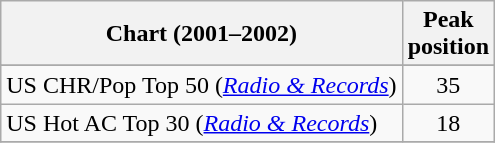<table class="wikitable sortable">
<tr>
<th>Chart (2001–2002)</th>
<th>Peak<br>position</th>
</tr>
<tr>
</tr>
<tr>
</tr>
<tr>
<td>US CHR/Pop Top 50 (<em><a href='#'>Radio & Records</a></em>)</td>
<td align="center">35</td>
</tr>
<tr>
<td>US Hot AC Top 30 (<em><a href='#'>Radio & Records</a></em>)</td>
<td align="center">18</td>
</tr>
<tr>
</tr>
</table>
